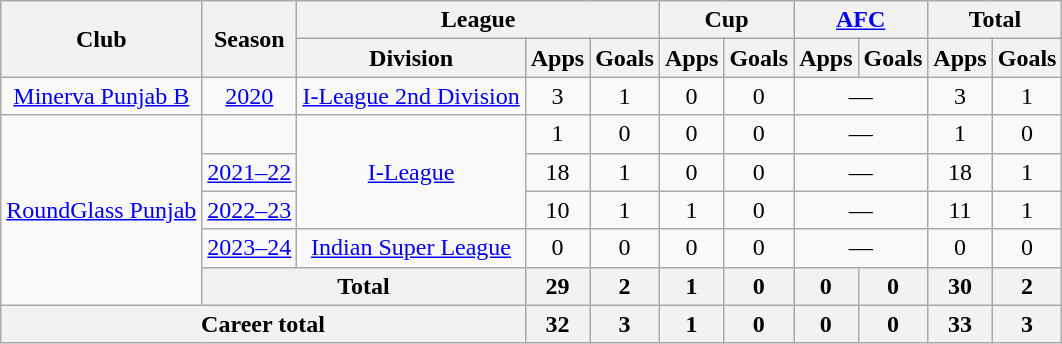<table class="wikitable" style="text-align: center">
<tr>
<th rowspan="2">Club</th>
<th rowspan="2">Season</th>
<th colspan="3">League</th>
<th colspan="2">Cup</th>
<th colspan="2"><a href='#'>AFC</a></th>
<th colspan="2">Total</th>
</tr>
<tr>
<th>Division</th>
<th>Apps</th>
<th>Goals</th>
<th>Apps</th>
<th>Goals</th>
<th>Apps</th>
<th>Goals</th>
<th>Apps</th>
<th>Goals</th>
</tr>
<tr>
<td rowspan="1"><a href='#'>Minerva Punjab B</a></td>
<td><a href='#'>2020</a></td>
<td rowspan="1"><a href='#'>I-League 2nd Division</a></td>
<td>3</td>
<td>1</td>
<td>0</td>
<td>0</td>
<td colspan="2">—</td>
<td>3</td>
<td>1</td>
</tr>
<tr>
<td rowspan="5"><a href='#'>RoundGlass Punjab</a></td>
<td></td>
<td rowspan="3"><a href='#'>I-League</a></td>
<td>1</td>
<td>0</td>
<td>0</td>
<td>0</td>
<td colspan="2">—</td>
<td>1</td>
<td>0</td>
</tr>
<tr>
<td><a href='#'>2021–22</a></td>
<td>18</td>
<td>1</td>
<td>0</td>
<td>0</td>
<td colspan="2">—</td>
<td>18</td>
<td>1</td>
</tr>
<tr>
<td><a href='#'>2022–23</a></td>
<td>10</td>
<td>1</td>
<td>1</td>
<td>0</td>
<td colspan="2">—</td>
<td>11</td>
<td>1</td>
</tr>
<tr>
<td><a href='#'>2023–24</a></td>
<td rowspan="1"><a href='#'>Indian Super League</a></td>
<td>0</td>
<td>0</td>
<td>0</td>
<td>0</td>
<td colspan="2">—</td>
<td>0</td>
<td>0</td>
</tr>
<tr>
<th colspan="2">Total</th>
<th>29</th>
<th>2</th>
<th>1</th>
<th>0</th>
<th>0</th>
<th>0</th>
<th>30</th>
<th>2</th>
</tr>
<tr>
<th colspan="3">Career total</th>
<th>32</th>
<th>3</th>
<th>1</th>
<th>0</th>
<th>0</th>
<th>0</th>
<th>33</th>
<th>3</th>
</tr>
</table>
